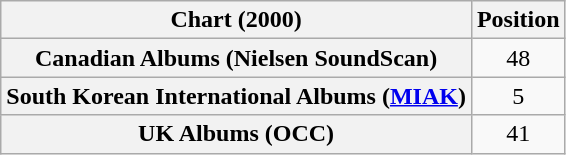<table class="wikitable plainrowheaders" style="text-align:center">
<tr>
<th scope="col">Chart (2000)</th>
<th scope="col">Position</th>
</tr>
<tr>
<th scope="row">Canadian Albums (Nielsen SoundScan)</th>
<td>48</td>
</tr>
<tr>
<th scope="row">South Korean International Albums (<a href='#'>MIAK</a>)</th>
<td>5</td>
</tr>
<tr>
<th scope="row">UK Albums (OCC)</th>
<td>41</td>
</tr>
</table>
